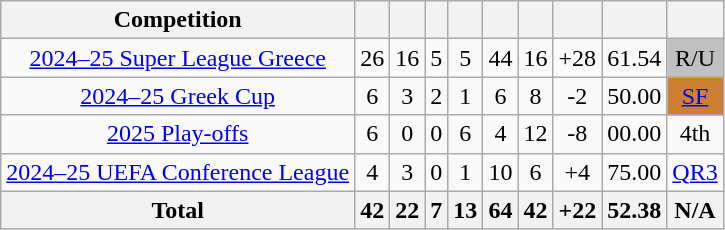<table class="wikitable" style="text-align:center">
<tr>
<th>Competition</th>
<th></th>
<th></th>
<th></th>
<th></th>
<th></th>
<th></th>
<th></th>
<th></th>
<th></th>
</tr>
<tr>
<td><a href='#'>2024–25 Super League Greece</a></td>
<td>26</td>
<td>16</td>
<td>5</td>
<td>5</td>
<td>44</td>
<td>16</td>
<td>+28</td>
<td>61.54</td>
<td bgcolor=#C0C0C0>R/U</td>
</tr>
<tr>
<td><a href='#'>2024–25 Greek Cup</a></td>
<td>6</td>
<td>3</td>
<td>2</td>
<td>1</td>
<td>6</td>
<td>8</td>
<td>-2</td>
<td>50.00</td>
<td bgcolor=#CD7F32><a href='#'>SF</a></td>
</tr>
<tr>
<td><a href='#'>2025 Play-offs</a></td>
<td>6</td>
<td>0</td>
<td>0</td>
<td>6</td>
<td>4</td>
<td>12</td>
<td>-8</td>
<td>00.00</td>
<td>4th</td>
</tr>
<tr>
<td><a href='#'>2024–25 UEFA Conference League</a></td>
<td>4</td>
<td>3</td>
<td>0</td>
<td>1</td>
<td>10</td>
<td>6</td>
<td>+4</td>
<td>75.00</td>
<td><a href='#'>QR3</a></td>
</tr>
<tr>
<th>Total</th>
<th>42</th>
<th>22</th>
<th>7</th>
<th>13</th>
<th>64</th>
<th>42</th>
<th>+22</th>
<th>52.38</th>
<th>N/A</th>
</tr>
</table>
